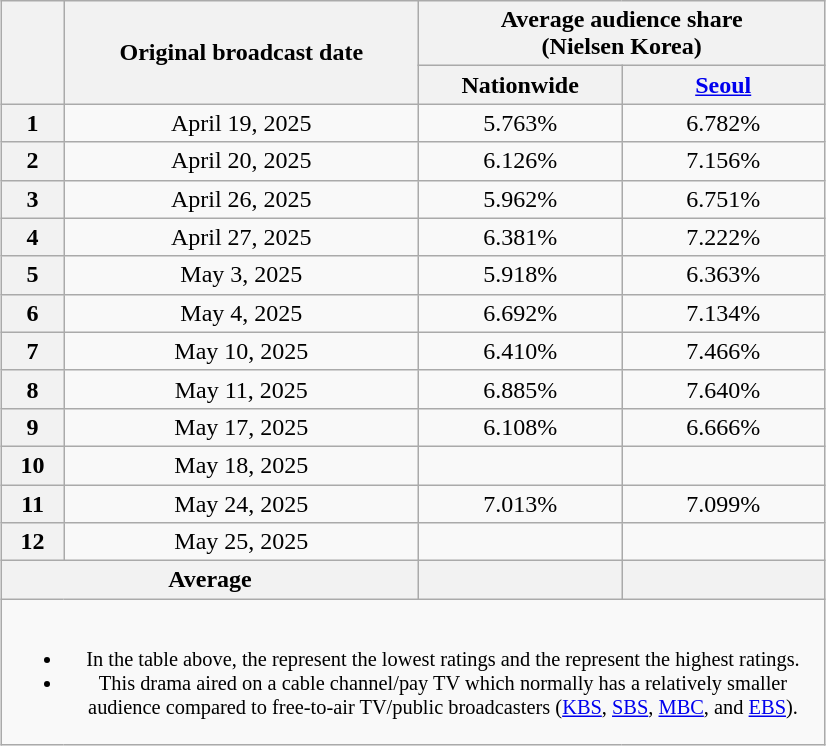<table class="wikitable" style="margin-left:auto; margin-right:auto; width:550px; text-align:center">
<tr>
<th scope="col" rowspan="2"></th>
<th scope="col" rowspan="2">Original broadcast date</th>
<th scope="col" colspan="2">Average audience share<br>(Nielsen Korea)</th>
</tr>
<tr>
<th scope="col" style="width:8em">Nationwide</th>
<th scope="col" style="width:8em"><a href='#'>Seoul</a></th>
</tr>
<tr>
<th scope="row">1</th>
<td>April 19, 2025</td>
<td>5.763% </td>
<td>6.782% </td>
</tr>
<tr>
<th scope="row">2</th>
<td>April 20, 2025</td>
<td>6.126% </td>
<td>7.156% </td>
</tr>
<tr>
<th scope="row">3</th>
<td>April 26, 2025</td>
<td>5.962% </td>
<td>6.751% </td>
</tr>
<tr>
<th scope="row">4</th>
<td>April 27, 2025</td>
<td>6.381% </td>
<td>7.222% </td>
</tr>
<tr>
<th scope="row">5</th>
<td>May 3, 2025</td>
<td>5.918% </td>
<td>6.363% </td>
</tr>
<tr>
<th scope="row">6</th>
<td>May 4, 2025</td>
<td>6.692% </td>
<td>7.134% </td>
</tr>
<tr>
<th scope="row">7</th>
<td>May 10, 2025</td>
<td>6.410% </td>
<td>7.466% </td>
</tr>
<tr>
<th scope="row">8</th>
<td>May 11, 2025</td>
<td>6.885% </td>
<td>7.640% </td>
</tr>
<tr>
<th scope="row">9</th>
<td>May 17, 2025</td>
<td>6.108% </td>
<td>6.666% </td>
</tr>
<tr>
<th scope="col">10</th>
<td>May 18, 2025</td>
<td><strong></strong> </td>
<td><strong></strong> </td>
</tr>
<tr>
<th scope="col">11</th>
<td>May 24, 2025</td>
<td>7.013% </td>
<td>7.099% </td>
</tr>
<tr>
<th scope="col">12</th>
<td>May 25, 2025</td>
<td><strong></strong> </td>
<td><strong></strong> </td>
</tr>
<tr>
<th scope="col" colspan="2">Average</th>
<th scope="col"></th>
<th scope="col"></th>
</tr>
<tr>
<td colspan="4" style="font-size:85%"><br><ul><li>In the table above, the <strong></strong> represent the lowest ratings and the <strong></strong> represent the highest ratings.</li><li>This drama aired on a cable channel/pay TV which normally has a relatively smaller audience compared to free-to-air TV/public broadcasters (<a href='#'>KBS</a>, <a href='#'>SBS</a>, <a href='#'>MBC</a>, and <a href='#'>EBS</a>).</li></ul></td>
</tr>
</table>
